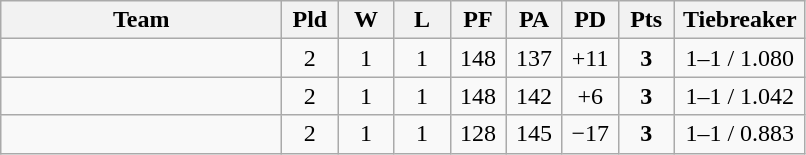<table class=wikitable style="text-align:center">
<tr>
<th width=180>Team</th>
<th width=30>Pld</th>
<th width=30>W</th>
<th width=30>L</th>
<th width=30>PF</th>
<th width=30>PA</th>
<th width=30>PD</th>
<th width=30>Pts</th>
<th width=80>Tiebreaker</th>
</tr>
<tr align=center>
<td align=left></td>
<td>2</td>
<td>1</td>
<td>1</td>
<td>148</td>
<td>137</td>
<td>+11</td>
<td><strong>3</strong></td>
<td>1–1 / 1.080</td>
</tr>
<tr align=center>
<td align=left></td>
<td>2</td>
<td>1</td>
<td>1</td>
<td>148</td>
<td>142</td>
<td>+6</td>
<td><strong>3</strong></td>
<td>1–1 / 1.042</td>
</tr>
<tr align=center>
<td align=left></td>
<td>2</td>
<td>1</td>
<td>1</td>
<td>128</td>
<td>145</td>
<td>−17</td>
<td><strong>3</strong></td>
<td>1–1 / 0.883</td>
</tr>
</table>
